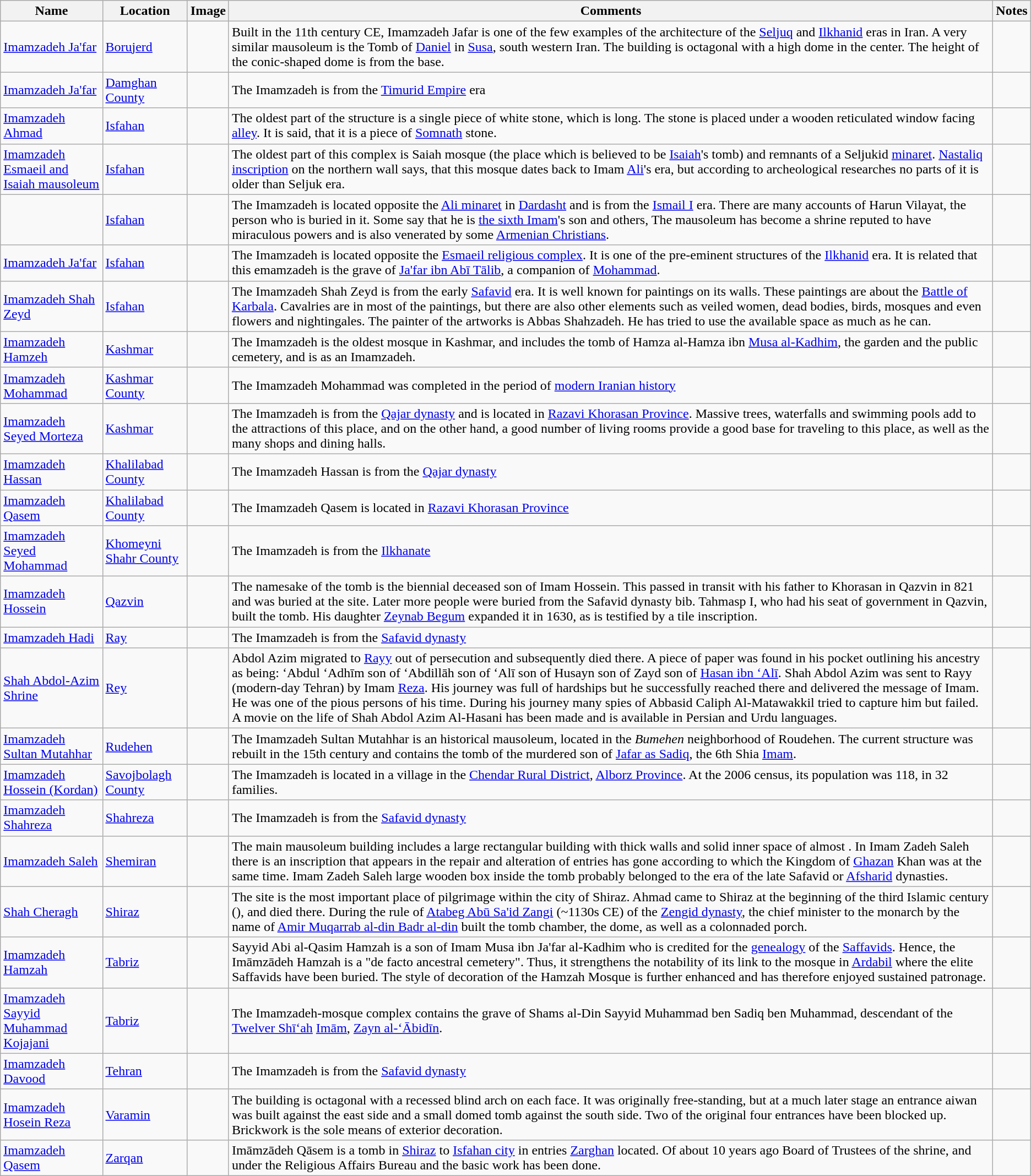<table class="wikitable sortable">
<tr>
<th>Name</th>
<th>Location</th>
<th>Image</th>
<th>Comments</th>
<th>Notes</th>
</tr>
<tr>
<td><a href='#'>Imamzadeh Ja'far</a></td>
<td><a href='#'>Borujerd</a></td>
<td align="center"></td>
<td>Built in the 11th century CE, Imamzadeh Jafar is one of the few examples of the architecture of the <a href='#'>Seljuq</a> and <a href='#'>Ilkhanid</a> eras in Iran.  A very similar mausoleum is the Tomb of <a href='#'>Daniel</a> in <a href='#'>Susa</a>, south western Iran. The building is octagonal with a high dome in the center. The height of the conic-shaped dome is  from the base.</td>
<td></td>
</tr>
<tr>
<td><a href='#'>Imamzadeh Ja'far</a></td>
<td><a href='#'>Damghan County</a></td>
<td align="center"></td>
<td>The Imamzadeh is from the <a href='#'>Timurid Empire</a> era</td>
<td></td>
</tr>
<tr>
<td><a href='#'>Imamzadeh Ahmad</a></td>
<td><a href='#'>Isfahan</a></td>
<td align="center"></td>
<td>The oldest part of the structure is a single piece of white stone, which is  long. The stone is placed under a wooden reticulated window  facing <a href='#'>alley</a>. It is said, that it is a piece of <a href='#'>Somnath</a> stone.</td>
<td></td>
</tr>
<tr>
<td><a href='#'>Imamzadeh Esmaeil and Isaiah mausoleum</a></td>
<td><a href='#'>Isfahan</a></td>
<td align="center"></td>
<td>The oldest part of this complex is Saiah mosque (the place which is believed to be <a href='#'>Isaiah</a>'s tomb) and remnants of a Seljukid <a href='#'>minaret</a>. <a href='#'>Nastaliq</a> <a href='#'>inscription</a> on the northern wall says, that this mosque dates back to Imam <a href='#'>Ali</a>'s era, but according to archeological researches no parts of it is older than Seljuk era.</td>
<td></td>
</tr>
<tr>
<td></td>
<td><a href='#'>Isfahan</a></td>
<td align="center"></td>
<td>The Imamzadeh is located opposite the <a href='#'>Ali minaret</a> in <a href='#'>Dardasht</a> and is from the <a href='#'>Ismail I</a> era. There are many accounts of Harun Vilayat, the person who is buried in it. Some say that he is <a href='#'>the sixth Imam</a>'s son and others,  The mausoleum has become a shrine reputed to have miraculous powers and is also venerated by some <a href='#'>Armenian Christians</a>.</td>
<td></td>
</tr>
<tr>
<td><a href='#'>Imamzadeh Ja'far</a></td>
<td><a href='#'>Isfahan</a></td>
<td></td>
<td>The Imamzadeh is located opposite the <a href='#'>Esmaeil religious complex</a>. It is one of the pre-eminent structures of the <a href='#'>Ilkhanid</a> era. It is related that this emamzadeh is the grave of <a href='#'>Ja'far ibn Abī Tālib</a>, a companion of <a href='#'>Mohammad</a>.</td>
<td></td>
</tr>
<tr>
<td><a href='#'>Imamzadeh Shah Zeyd</a></td>
<td><a href='#'>Isfahan</a></td>
<td></td>
<td>The Imamzadeh Shah Zeyd is from the early <a href='#'>Safavid</a> era. It is well known for paintings on its walls. These paintings are about the <a href='#'>Battle of Karbala</a>. Cavalries are in most of the paintings, but there are also other elements such as veiled women, dead bodies, birds, mosques and even flowers and nightingales. The painter of the artworks is Abbas Shahzadeh. He has tried to use the available space as much as he can.</td>
<td></td>
</tr>
<tr>
<td><a href='#'>Imamzadeh Hamzeh</a></td>
<td><a href='#'>Kashmar</a></td>
<td align="center"></td>
<td>The Imamzadeh is the oldest mosque in Kashmar, and includes the tomb of Hamza al-Hamza ibn <a href='#'>Musa al-Kadhim</a>, the garden and the public cemetery, and is as an Imamzadeh.</td>
<td></td>
</tr>
<tr>
<td><a href='#'>Imamzadeh Mohammad</a></td>
<td><a href='#'>Kashmar County</a></td>
<td align="center"></td>
<td>The Imamzadeh Mohammad was completed in the period of <a href='#'>modern Iranian history</a></td>
<td></td>
</tr>
<tr>
<td><a href='#'>Imamzadeh Seyed Morteza</a></td>
<td><a href='#'>Kashmar</a></td>
<td align="center"></td>
<td>The Imamzadeh is from the <a href='#'>Qajar dynasty</a> and is located in <a href='#'>Razavi Khorasan Province</a>. Massive trees, waterfalls and swimming pools add to the attractions of this place, and on the other hand, a good number of living rooms provide a good base for traveling to this place, as well as the many shops and dining halls.</td>
<td></td>
</tr>
<tr>
<td><a href='#'>Imamzadeh Hassan</a></td>
<td><a href='#'>Khalilabad County</a></td>
<td align="center"></td>
<td>The Imamzadeh Hassan is from the <a href='#'>Qajar dynasty</a></td>
<td></td>
</tr>
<tr>
<td><a href='#'>Imamzadeh Qasem</a></td>
<td><a href='#'>Khalilabad County</a></td>
<td align="center"></td>
<td>The Imamzadeh Qasem is located in <a href='#'>Razavi Khorasan Province</a></td>
<td></td>
</tr>
<tr>
<td><a href='#'>Imamzadeh Seyed Mohammad</a></td>
<td><a href='#'>Khomeyni Shahr County</a></td>
<td align="center"></td>
<td>The Imamzadeh is from the <a href='#'>Ilkhanate</a></td>
<td></td>
</tr>
<tr>
<td><a href='#'>Imamzadeh Hossein</a></td>
<td><a href='#'>Qazvin</a></td>
<td align="center"></td>
<td>The namesake of the tomb is the biennial deceased son of Imam Hossein. This passed in transit with his father to Khorasan in Qazvin in 821 and was buried at the site. Later more people were buried from the Safavid dynasty bib. Tahmasp I, who had his seat of government in Qazvin, built the tomb. His daughter <a href='#'>Zeynab Begum</a> expanded it in 1630, as is testified by a tile inscription.</td>
<td></td>
</tr>
<tr>
<td><a href='#'>Imamzadeh Hadi</a></td>
<td><a href='#'>Ray</a></td>
<td></td>
<td>The Imamzadeh is from the <a href='#'>Safavid dynasty</a></td>
<td></td>
</tr>
<tr>
<td><a href='#'>Shah Abdol-Azim Shrine</a></td>
<td><a href='#'>Rey</a></td>
<td align="center"></td>
<td>Abdol Azim migrated to <a href='#'>Rayy</a> out of persecution and subsequently died there. A piece of paper was found in his pocket outlining his ancestry as being: ‘Abdul ‘Adhīm son of ‘Abdillāh son of ‘Alī son of Husayn son of Zayd son of <a href='#'>Hasan ibn ‘Alī</a>. Shah Abdol Azim was sent to Rayy (modern-day Tehran) by Imam <a href='#'>Reza</a>. His journey was full of hardships but he successfully reached there and delivered the message of Imam. He was one of the pious persons of his time. During his journey many spies of Abbasid Caliph Al-Matawakkil tried to capture him but failed. A movie on the life of Shah Abdol Azim Al-Hasani has been made and is available in Persian and Urdu languages.</td>
<td></td>
</tr>
<tr>
<td><a href='#'>Imamzadeh Sultan Mutahhar</a></td>
<td><a href='#'>Rudehen</a></td>
<td align="center"></td>
<td>The Imamzadeh Sultan Mutahhar is an historical mausoleum, located in the <em>Bumehen</em> neighborhood of Roudehen. The current structure was rebuilt in the 15th century and contains the tomb of the murdered son of <a href='#'>Jafar as Sadiq</a>, the 6th Shia <a href='#'>Imam</a>.</td>
<td></td>
</tr>
<tr>
<td><a href='#'>Imamzadeh Hossein (Kordan)</a></td>
<td><a href='#'>Savojbolagh County</a></td>
<td align=center></td>
<td>The Imamzadeh is located in a village in the <a href='#'>Chendar Rural District</a>, <a href='#'>Alborz Province</a>. At the 2006 census, its population was 118, in 32 families.</td>
<td></td>
</tr>
<tr>
<td><a href='#'>Imamzadeh Shahreza</a></td>
<td><a href='#'>Shahreza</a></td>
<td align="center"></td>
<td>The Imamzadeh is from the <a href='#'>Safavid dynasty</a></td>
<td></td>
</tr>
<tr>
<td><a href='#'>Imamzadeh Saleh</a></td>
<td><a href='#'>Shemiran</a></td>
<td align="center"></td>
<td>The main mausoleum building includes a large rectangular building with thick walls and solid inner space of almost . In  Imam Zadeh Saleh there is an inscription that appears in the repair and alteration of entries has gone according to which the Kingdom of <a href='#'>Ghazan</a> Khan was at the same time. Imam Zadeh Saleh large wooden box inside the tomb probably belonged to the era of the late Safavid or <a href='#'>Afsharid</a> dynasties.</td>
<td></td>
</tr>
<tr>
<td><a href='#'>Shah Cheragh</a></td>
<td><a href='#'>Shiraz</a></td>
<td align="center"></td>
<td>The site is the most important place of pilgrimage within the city of Shiraz. Ahmad came to Shiraz at the beginning of the third Islamic century (), and died there. During the rule of <a href='#'>Atabeg Abū Sa'id Zangi</a> (~1130s CE) of the <a href='#'>Zengid dynasty</a>, the chief minister to the monarch by the name of <a href='#'>Amir Muqarrab al-din Badr al-din</a> built the tomb chamber, the dome, as well as a colonnaded porch.</td>
<td></td>
</tr>
<tr>
<td><a href='#'>Imamzadeh Hamzah</a></td>
<td><a href='#'>Tabriz</a></td>
<td align="center"></td>
<td>Sayyid Abi al-Qasim Hamzah is a son of Imam Musa ibn Ja'far al-Kadhim who is credited for the <a href='#'>genealogy</a> of the <a href='#'>Saffavids</a>. Hence, the Imāmzādeh Hamzah is a "de facto ancestral cemetery". Thus, it strengthens the notability of its link to the mosque in <a href='#'>Ardabil</a> where the elite Saffavids have been buried. The style of decoration of the Hamzah Mosque is further enhanced and has therefore enjoyed sustained patronage.</td>
<td></td>
</tr>
<tr>
<td><a href='#'>Imamzadeh Sayyid Muhammad Kojajani</a></td>
<td><a href='#'>Tabriz</a></td>
<td></td>
<td>The Imamzadeh-mosque complex contains the grave of Shams al-Din Sayyid Muhammad ben Sadiq ben Muhammad, descendant of the <a href='#'>Twelver Shī‘ah</a> <a href='#'>Imām</a>, <a href='#'>Zayn al-‘Ābidīn</a>.</td>
<td></td>
</tr>
<tr>
<td><a href='#'>Imamzadeh Davood</a></td>
<td><a href='#'>Tehran</a></td>
<td align="center"></td>
<td>The Imamzadeh is from the <a href='#'>Safavid dynasty</a></td>
<td></td>
</tr>
<tr>
<td><a href='#'>Imamzadeh Hosein Reza</a></td>
<td><a href='#'>Varamin</a></td>
<td align="center"></td>
<td>The building is octagonal with a recessed blind arch on each face. It was originally free-standing, but at a much later stage an entrance aiwan was built against the east side and a small domed tomb against the south side. Two of the original four entrances have been blocked up. Brickwork is the sole means of exterior decoration.</td>
<td></td>
</tr>
<tr>
<td><a href='#'>Imamzadeh Qasem</a></td>
<td><a href='#'>Zarqan</a></td>
<td></td>
<td>Imāmzādeh Qāsem is a tomb in <a href='#'>Shiraz</a> to <a href='#'>Isfahan city</a> in entries <a href='#'>Zarghan</a> located. Of about 10 years ago Board of Trustees of the shrine, and under the Religious Affairs Bureau and the basic work has been done.</td>
<td></td>
</tr>
</table>
